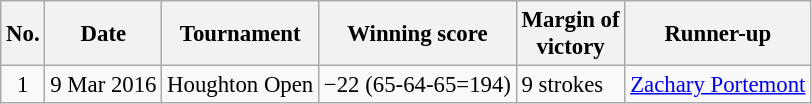<table class="wikitable" style="font-size:95%;">
<tr>
<th>No.</th>
<th>Date</th>
<th>Tournament</th>
<th>Winning score</th>
<th>Margin of<br>victory</th>
<th>Runner-up</th>
</tr>
<tr>
<td align=center>1</td>
<td align=right>9 Mar 2016</td>
<td>Houghton Open</td>
<td>−22 (65-64-65=194)</td>
<td>9 strokes</td>
<td> <a href='#'>Zachary Portemont</a></td>
</tr>
</table>
